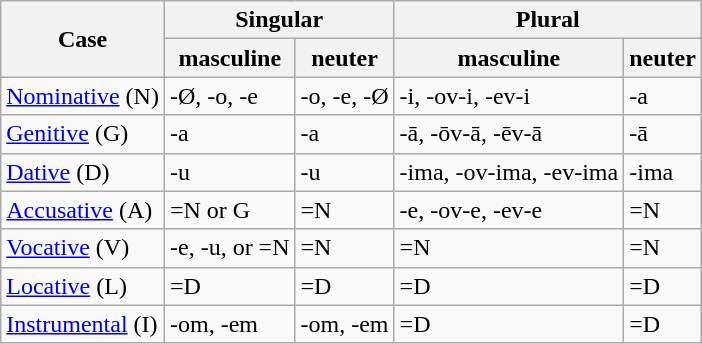<table class="wikitable">
<tr>
<th rowspan="2">Case</th>
<th colspan="2">Singular</th>
<th colspan="2">Plural</th>
</tr>
<tr>
<th>masculine</th>
<th>neuter</th>
<th>masculine</th>
<th>neuter</th>
</tr>
<tr>
<td><a href='#'>Nominative</a> (N)</td>
<td>-Ø, -o, -e</td>
<td>-o, -e, -Ø</td>
<td>-i, -ov-i, -ev-i</td>
<td>-a</td>
</tr>
<tr>
<td><a href='#'>Genitive</a> (G)</td>
<td>-a</td>
<td>-a</td>
<td>-ā, -ōv-ā, -ēv-ā</td>
<td>-ā</td>
</tr>
<tr>
<td><a href='#'>Dative</a> (D)</td>
<td>-u</td>
<td>-u</td>
<td>-ima, -ov-ima, -ev-ima</td>
<td>-ima</td>
</tr>
<tr>
<td><a href='#'>Accusative</a> (A)</td>
<td>=N or G</td>
<td>=N</td>
<td>-e, -ov-e, -ev-e</td>
<td>=N</td>
</tr>
<tr>
<td><a href='#'>Vocative</a> (V)</td>
<td>-e, -u, or =N</td>
<td>=N</td>
<td>=N</td>
<td>=N</td>
</tr>
<tr>
<td><a href='#'>Locative</a> (L)</td>
<td>=D</td>
<td>=D</td>
<td>=D</td>
<td>=D</td>
</tr>
<tr>
<td><a href='#'>Instrumental</a> (I)</td>
<td>-om, -em</td>
<td>-om, -em</td>
<td>=D</td>
<td>=D</td>
</tr>
</table>
